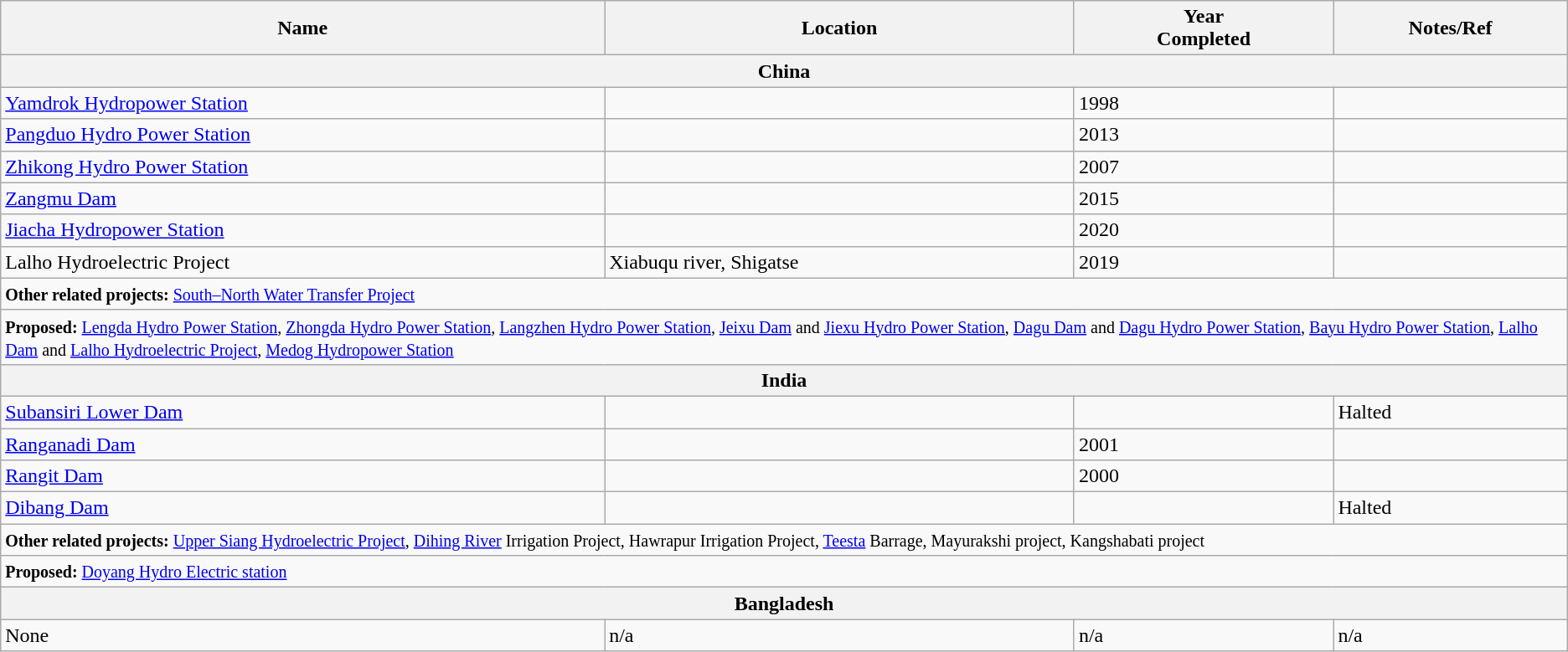<table class="wikitable">
<tr>
<th>Name</th>
<th>Location</th>
<th>Year<br>Completed</th>
<th>Notes/Ref</th>
</tr>
<tr>
<th colspan="4">China</th>
</tr>
<tr>
<td><a href='#'>Yamdrok Hydropower Station</a></td>
<td></td>
<td>1998</td>
<td></td>
</tr>
<tr>
<td><a href='#'>Pangduo Hydro Power Station</a></td>
<td></td>
<td>2013</td>
<td></td>
</tr>
<tr>
<td><a href='#'>Zhikong Hydro Power Station</a></td>
<td></td>
<td>2007</td>
<td></td>
</tr>
<tr>
<td><a href='#'>Zangmu Dam</a></td>
<td></td>
<td>2015</td>
<td></td>
</tr>
<tr>
<td><a href='#'>Jiacha Hydropower Station</a></td>
<td></td>
<td>2020</td>
<td></td>
</tr>
<tr>
<td>Lalho Hydroelectric Project</td>
<td>Xiabuqu river, Shigatse</td>
<td>2019</td>
<td></td>
</tr>
<tr>
<td colspan="4"><small><strong>Other related projects:</strong> <a href='#'>South–North Water Transfer Project</a></small></td>
</tr>
<tr>
<td colspan="4"><small><strong>Proposed:</strong> <a href='#'>Lengda Hydro Power Station</a>, <a href='#'>Zhongda Hydro Power Station</a>, <a href='#'>Langzhen Hydro Power Station</a>, <a href='#'>Jeixu Dam</a> and <a href='#'>Jiexu Hydro Power Station</a>, <a href='#'>Dagu Dam</a> and <a href='#'>Dagu Hydro Power Station</a>, <a href='#'>Bayu Hydro Power Station</a>, <a href='#'>Lalho Dam</a> and <a href='#'>Lalho Hydroelectric Project</a>, <a href='#'>Medog Hydropower Station</a></small></td>
</tr>
<tr>
<th colspan="4">India</th>
</tr>
<tr>
<td><a href='#'>Subansiri Lower Dam</a></td>
<td></td>
<td></td>
<td>Halted</td>
</tr>
<tr>
<td><a href='#'>Ranganadi Dam</a></td>
<td></td>
<td>2001</td>
<td></td>
</tr>
<tr>
<td><a href='#'>Rangit Dam</a></td>
<td></td>
<td>2000</td>
<td></td>
</tr>
<tr>
<td><a href='#'>Dibang Dam</a></td>
<td></td>
<td></td>
<td>Halted</td>
</tr>
<tr>
<td colspan="4"><small><strong>Other related projects:</strong> <a href='#'>Upper Siang Hydroelectric Project</a>, <a href='#'>Dihing River</a> Irrigation Project, Hawrapur Irrigation Project, <a href='#'>Teesta</a> Barrage, Mayurakshi project, Kangshabati project</small></td>
</tr>
<tr>
<td colspan="4"><small><strong>Proposed:</strong> <a href='#'>Doyang Hydro Electric station</a></small></td>
</tr>
<tr>
<th colspan="4">Bangladesh</th>
</tr>
<tr>
<td>None</td>
<td>n/a</td>
<td>n/a</td>
<td>n/a</td>
</tr>
</table>
